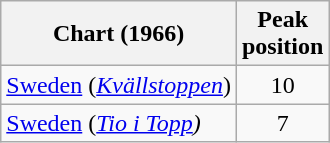<table class="wikitable sortable">
<tr>
<th>Chart (1966)</th>
<th>Peak<br>position</th>
</tr>
<tr>
<td><a href='#'>Sweden</a> (<em><a href='#'>Kvällstoppen</a></em>)</td>
<td style="text-align:center;">10</td>
</tr>
<tr>
<td><a href='#'>Sweden</a> (<em><a href='#'>Tio i Topp</a>)</em></td>
<td style="text-align:center;">7</td>
</tr>
</table>
